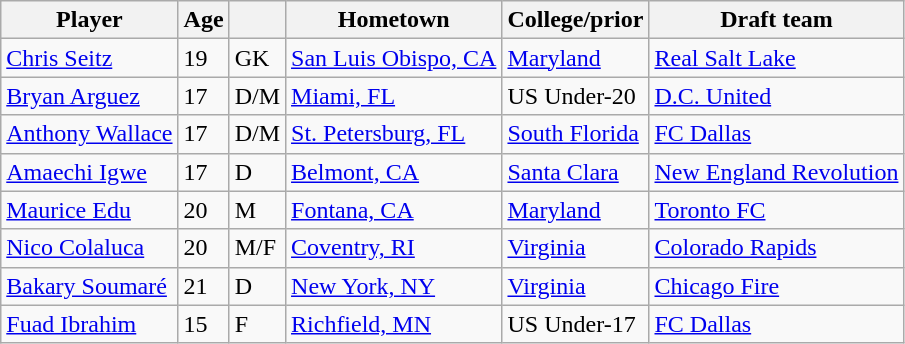<table class="wikitable">
<tr>
<th>Player</th>
<th>Age</th>
<th></th>
<th>Hometown</th>
<th>College/prior</th>
<th>Draft team</th>
</tr>
<tr>
<td> <a href='#'>Chris Seitz</a></td>
<td>19</td>
<td>GK</td>
<td><a href='#'>San Luis Obispo, CA</a></td>
<td><a href='#'>Maryland</a></td>
<td><a href='#'>Real Salt Lake</a></td>
</tr>
<tr>
<td> <a href='#'>Bryan Arguez</a></td>
<td>17</td>
<td>D/M</td>
<td><a href='#'>Miami, FL</a></td>
<td>US Under-20</td>
<td><a href='#'>D.C. United</a></td>
</tr>
<tr>
<td> <a href='#'>Anthony Wallace</a></td>
<td>17</td>
<td>D/M</td>
<td><a href='#'>St. Petersburg, FL</a></td>
<td><a href='#'>South Florida</a></td>
<td><a href='#'>FC Dallas</a></td>
</tr>
<tr>
<td> <a href='#'>Amaechi Igwe</a></td>
<td>17</td>
<td>D</td>
<td><a href='#'>Belmont, CA</a></td>
<td><a href='#'>Santa Clara</a></td>
<td><a href='#'>New England Revolution</a></td>
</tr>
<tr>
<td> <a href='#'>Maurice Edu</a></td>
<td>20</td>
<td>M</td>
<td><a href='#'>Fontana, CA</a></td>
<td><a href='#'>Maryland</a></td>
<td><a href='#'>Toronto FC</a></td>
</tr>
<tr>
<td> <a href='#'>Nico Colaluca</a></td>
<td>20</td>
<td>M/F</td>
<td><a href='#'>Coventry, RI</a></td>
<td><a href='#'>Virginia</a></td>
<td><a href='#'>Colorado Rapids</a></td>
</tr>
<tr>
<td> <a href='#'>Bakary Soumaré</a></td>
<td>21</td>
<td>D</td>
<td><a href='#'>New York, NY</a></td>
<td><a href='#'>Virginia</a></td>
<td><a href='#'>Chicago Fire</a></td>
</tr>
<tr>
<td> <a href='#'>Fuad Ibrahim</a></td>
<td>15</td>
<td>F</td>
<td><a href='#'>Richfield, MN</a></td>
<td>US Under-17</td>
<td><a href='#'>FC Dallas</a></td>
</tr>
</table>
